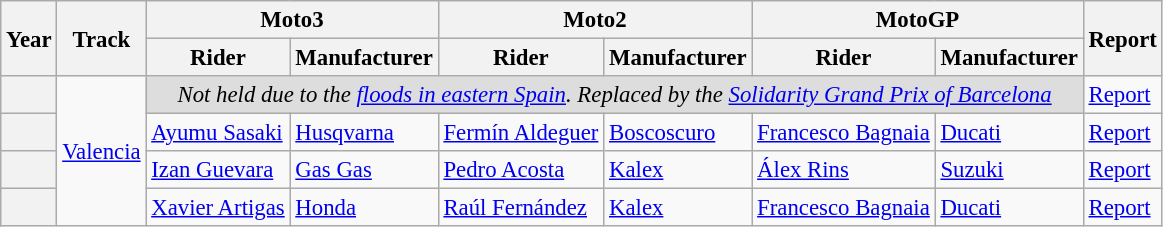<table class="wikitable" style="font-size: 95%;">
<tr>
<th rowspan=2>Year</th>
<th rowspan=2>Track</th>
<th colspan=2>Moto3</th>
<th colspan=2>Moto2</th>
<th colspan=2>MotoGP</th>
<th rowspan=2>Report</th>
</tr>
<tr>
<th>Rider</th>
<th>Manufacturer</th>
<th>Rider</th>
<th>Manufacturer</th>
<th>Rider</th>
<th>Manufacturer</th>
</tr>
<tr>
<th></th>
<td rowspan="4"><a href='#'>Valencia</a></td>
<td style="background:#ddd;" align=center colspan=6><em>Not held due to the <a href='#'>floods in eastern Spain</a>. Replaced by the <a href='#'>Solidarity Grand Prix of Barcelona</a></em></td>
<td><a href='#'>Report</a></td>
</tr>
<tr>
<th></th>
<td> <a href='#'>Ayumu Sasaki</a></td>
<td><a href='#'>Husqvarna</a></td>
<td> <a href='#'>Fermín Aldeguer</a></td>
<td><a href='#'>Boscoscuro</a></td>
<td> <a href='#'>Francesco Bagnaia</a></td>
<td><a href='#'>Ducati</a></td>
<td><a href='#'>Report</a></td>
</tr>
<tr>
<th></th>
<td> <a href='#'>Izan Guevara</a></td>
<td><a href='#'>Gas Gas</a></td>
<td> <a href='#'>Pedro Acosta</a></td>
<td><a href='#'>Kalex</a></td>
<td> <a href='#'>Álex Rins</a></td>
<td><a href='#'>Suzuki</a></td>
<td><a href='#'>Report</a></td>
</tr>
<tr>
<th></th>
<td> <a href='#'>Xavier Artigas</a></td>
<td><a href='#'>Honda</a></td>
<td> <a href='#'>Raúl Fernández</a></td>
<td><a href='#'>Kalex</a></td>
<td> <a href='#'>Francesco Bagnaia</a></td>
<td><a href='#'>Ducati</a></td>
<td><a href='#'>Report</a></td>
</tr>
</table>
